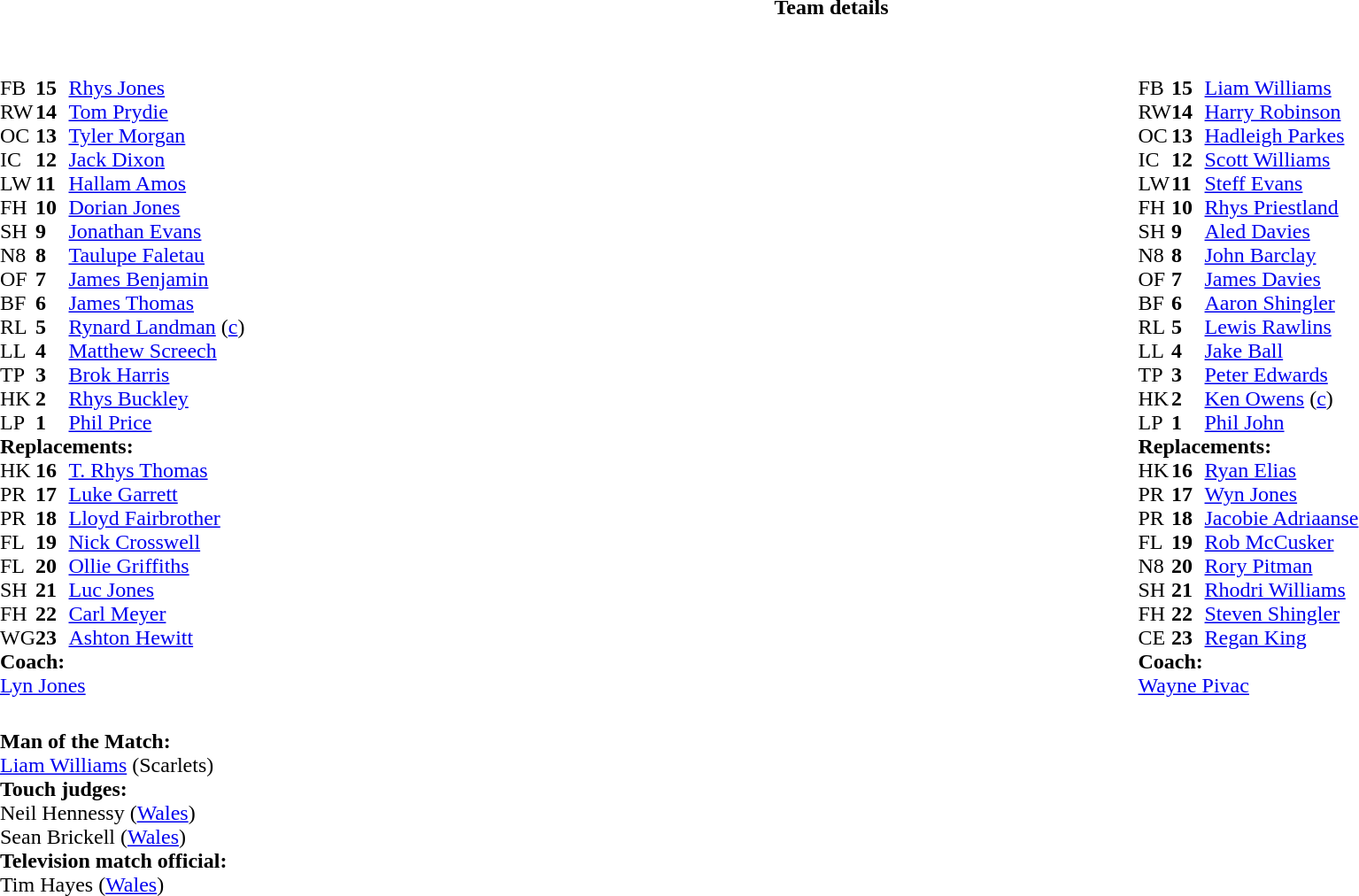<table border="0" width="100%" class="collapsible collapsed">
<tr>
<th>Team details</th>
</tr>
<tr>
<td><br><table width="100%">
<tr>
<td valign="top" width="50%"><br><table style="font-size: 100%" cellspacing="0" cellpadding="0">
<tr>
<th width="25"></th>
<th width="25"></th>
</tr>
<tr>
<td>FB</td>
<td><strong>15</strong></td>
<td> <a href='#'>Rhys Jones</a></td>
<td></td>
<td></td>
<td></td>
<td></td>
</tr>
<tr>
<td>RW</td>
<td><strong>14</strong></td>
<td> <a href='#'>Tom Prydie</a></td>
<td></td>
<td></td>
</tr>
<tr>
<td>OC</td>
<td><strong>13</strong></td>
<td> <a href='#'>Tyler Morgan</a></td>
<td></td>
<td colspan=2></td>
</tr>
<tr>
<td>IC</td>
<td><strong>12</strong></td>
<td> <a href='#'>Jack Dixon</a></td>
</tr>
<tr>
<td>LW</td>
<td><strong>11</strong></td>
<td> <a href='#'>Hallam Amos</a></td>
</tr>
<tr>
<td>FH</td>
<td><strong>10</strong></td>
<td> <a href='#'>Dorian Jones</a></td>
</tr>
<tr>
<td>SH</td>
<td><strong>9</strong></td>
<td> <a href='#'>Jonathan Evans</a></td>
<td></td>
<td></td>
</tr>
<tr>
<td>N8</td>
<td><strong>8</strong></td>
<td> <a href='#'>Taulupe Faletau</a></td>
</tr>
<tr>
<td>OF</td>
<td><strong>7</strong></td>
<td> <a href='#'>James Benjamin</a></td>
<td></td>
<td></td>
</tr>
<tr>
<td>BF</td>
<td><strong>6</strong></td>
<td> <a href='#'>James Thomas</a></td>
</tr>
<tr>
<td>RL</td>
<td><strong>5</strong></td>
<td> <a href='#'>Rynard Landman</a> (<a href='#'>c</a>)</td>
</tr>
<tr>
<td>LL</td>
<td><strong>4</strong></td>
<td> <a href='#'>Matthew Screech</a></td>
<td></td>
<td></td>
</tr>
<tr>
<td>TP</td>
<td><strong>3</strong></td>
<td> <a href='#'>Brok Harris</a></td>
<td></td>
<td></td>
</tr>
<tr>
<td>HK</td>
<td><strong>2</strong></td>
<td> <a href='#'>Rhys Buckley</a></td>
<td></td>
<td></td>
</tr>
<tr>
<td>LP</td>
<td><strong>1</strong></td>
<td> <a href='#'>Phil Price</a></td>
<td></td>
<td></td>
</tr>
<tr>
<td colspan=3><strong>Replacements:</strong></td>
</tr>
<tr>
<td>HK</td>
<td><strong>16</strong></td>
<td> <a href='#'>T. Rhys Thomas</a></td>
<td></td>
<td></td>
</tr>
<tr>
<td>PR</td>
<td><strong>17</strong></td>
<td> <a href='#'>Luke Garrett</a></td>
<td></td>
<td></td>
</tr>
<tr>
<td>PR</td>
<td><strong>18</strong></td>
<td> <a href='#'>Lloyd Fairbrother</a></td>
<td></td>
<td></td>
</tr>
<tr>
<td>FL</td>
<td><strong>19</strong></td>
<td> <a href='#'>Nick Crosswell</a></td>
<td></td>
<td></td>
</tr>
<tr>
<td>FL</td>
<td><strong>20</strong></td>
<td> <a href='#'>Ollie Griffiths</a></td>
<td></td>
<td></td>
</tr>
<tr>
<td>SH</td>
<td><strong>21</strong></td>
<td> <a href='#'>Luc Jones</a></td>
<td></td>
<td></td>
</tr>
<tr>
<td>FH</td>
<td><strong>22</strong></td>
<td> <a href='#'>Carl Meyer</a></td>
<td></td>
<td></td>
<td></td>
<td></td>
</tr>
<tr>
<td>WG</td>
<td><strong>23</strong></td>
<td> <a href='#'>Ashton Hewitt</a></td>
<td></td>
<td></td>
</tr>
<tr>
<td colspan=3><strong>Coach:</strong></td>
</tr>
<tr>
<td colspan="4"> <a href='#'>Lyn Jones</a></td>
</tr>
</table>
</td>
<td valign="top" width="50%"><br><table style="font-size: 100%" cellspacing="0" cellpadding="0" align="center">
<tr>
<th width="25"></th>
<th width="25"></th>
</tr>
<tr>
<td>FB</td>
<td><strong>15</strong></td>
<td> <a href='#'>Liam Williams</a></td>
</tr>
<tr>
<td>RW</td>
<td><strong>14</strong></td>
<td> <a href='#'>Harry Robinson</a></td>
</tr>
<tr>
<td>OC</td>
<td><strong>13</strong></td>
<td> <a href='#'>Hadleigh Parkes</a></td>
<td></td>
<td></td>
</tr>
<tr>
<td>IC</td>
<td><strong>12</strong></td>
<td> <a href='#'>Scott Williams</a></td>
</tr>
<tr>
<td>LW</td>
<td><strong>11</strong></td>
<td> <a href='#'>Steff Evans</a></td>
</tr>
<tr>
<td>FH</td>
<td><strong>10</strong></td>
<td> <a href='#'>Rhys Priestland</a></td>
<td></td>
<td></td>
</tr>
<tr>
<td>SH</td>
<td><strong>9</strong></td>
<td> <a href='#'>Aled Davies</a></td>
<td></td>
<td></td>
</tr>
<tr>
<td>N8</td>
<td><strong>8</strong></td>
<td> <a href='#'>John Barclay</a></td>
<td></td>
<td></td>
</tr>
<tr>
<td>OF</td>
<td><strong>7</strong></td>
<td> <a href='#'>James Davies</a></td>
</tr>
<tr>
<td>BF</td>
<td><strong>6</strong></td>
<td> <a href='#'>Aaron Shingler</a></td>
<td></td>
<td></td>
</tr>
<tr>
<td>RL</td>
<td><strong>5</strong></td>
<td> <a href='#'>Lewis Rawlins</a></td>
</tr>
<tr>
<td>LL</td>
<td><strong>4</strong></td>
<td> <a href='#'>Jake Ball</a></td>
</tr>
<tr>
<td>TP</td>
<td><strong>3</strong></td>
<td> <a href='#'>Peter Edwards</a></td>
<td></td>
<td></td>
</tr>
<tr>
<td>HK</td>
<td><strong>2</strong></td>
<td> <a href='#'>Ken Owens</a> (<a href='#'>c</a>)</td>
<td></td>
<td></td>
</tr>
<tr>
<td>LP</td>
<td><strong>1</strong></td>
<td> <a href='#'>Phil John</a></td>
<td></td>
<td></td>
</tr>
<tr>
<td colspan=3><strong>Replacements:</strong></td>
</tr>
<tr>
<td>HK</td>
<td><strong>16</strong></td>
<td> <a href='#'>Ryan Elias</a></td>
<td></td>
<td></td>
</tr>
<tr>
<td>PR</td>
<td><strong>17</strong></td>
<td> <a href='#'>Wyn Jones</a></td>
<td></td>
<td></td>
</tr>
<tr>
<td>PR</td>
<td><strong>18</strong></td>
<td> <a href='#'>Jacobie Adriaanse</a></td>
<td></td>
<td></td>
</tr>
<tr>
<td>FL</td>
<td><strong>19</strong></td>
<td> <a href='#'>Rob McCusker</a></td>
<td></td>
<td></td>
</tr>
<tr>
<td>N8</td>
<td><strong>20</strong></td>
<td> <a href='#'>Rory Pitman</a></td>
<td></td>
<td></td>
</tr>
<tr>
<td>SH</td>
<td><strong>21</strong></td>
<td> <a href='#'>Rhodri Williams</a></td>
<td></td>
<td></td>
</tr>
<tr>
<td>FH</td>
<td><strong>22</strong></td>
<td> <a href='#'>Steven Shingler</a></td>
<td></td>
<td></td>
</tr>
<tr>
<td>CE</td>
<td><strong>23</strong></td>
<td> <a href='#'>Regan King</a></td>
<td></td>
<td></td>
</tr>
<tr>
<td colspan=3><strong>Coach:</strong></td>
</tr>
<tr>
<td colspan="4"> <a href='#'>Wayne Pivac</a></td>
</tr>
</table>
</td>
</tr>
</table>
<table width=100% style="font-size: 100%">
<tr>
<td><br><strong>Man of the Match:</strong>
<br> <a href='#'>Liam Williams</a> (Scarlets)<br><strong>Touch judges:</strong>
<br>Neil Hennessy (<a href='#'>Wales</a>)
<br>Sean Brickell (<a href='#'>Wales</a>)
<br><strong>Television match official:</strong>
<br>Tim Hayes (<a href='#'>Wales</a>)</td>
</tr>
</table>
</td>
</tr>
</table>
